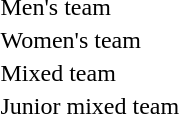<table>
<tr>
<td>Men's team</td>
<td></td>
<td></td>
<td></td>
</tr>
<tr>
<td>Women's team</td>
<td></td>
<td></td>
<td></td>
</tr>
<tr>
<td>Mixed team</td>
<td></td>
<td></td>
<td></td>
</tr>
<tr>
<td>Junior mixed team</td>
<td></td>
<td></td>
<td></td>
</tr>
</table>
